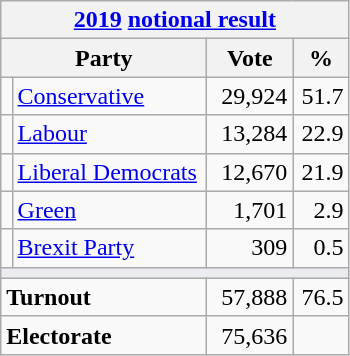<table class="wikitable">
<tr>
<th colspan="4"><a href='#'>2019</a> <a href='#'>notional result</a></th>
</tr>
<tr>
<th bgcolor="#DDDDFF" width="130px" colspan="2">Party</th>
<th bgcolor="#DDDDFF" width="50px">Vote</th>
<th bgcolor="#DDDDFF" width="30px">%</th>
</tr>
<tr>
<td></td>
<td><a href='#'>Conservative</a></td>
<td align=right>29,924</td>
<td align=right>51.7</td>
</tr>
<tr>
<td></td>
<td><a href='#'>Labour</a></td>
<td align=right>13,284</td>
<td align=right>22.9</td>
</tr>
<tr>
<td></td>
<td><a href='#'>Liberal Democrats</a></td>
<td align=right>12,670</td>
<td align=right>21.9</td>
</tr>
<tr>
<td></td>
<td><a href='#'>Green</a></td>
<td align=right>1,701</td>
<td align=right>2.9</td>
</tr>
<tr>
<td></td>
<td><a href='#'>Brexit Party</a></td>
<td align=right>309</td>
<td align=right>0.5</td>
</tr>
<tr>
<td colspan="4" bgcolor="#EAECF0"></td>
</tr>
<tr>
<td colspan="2"><strong>Turnout</strong></td>
<td align=right>57,888</td>
<td align=right>76.5</td>
</tr>
<tr>
<td colspan="2"><strong>Electorate</strong></td>
<td align=right>75,636</td>
</tr>
</table>
